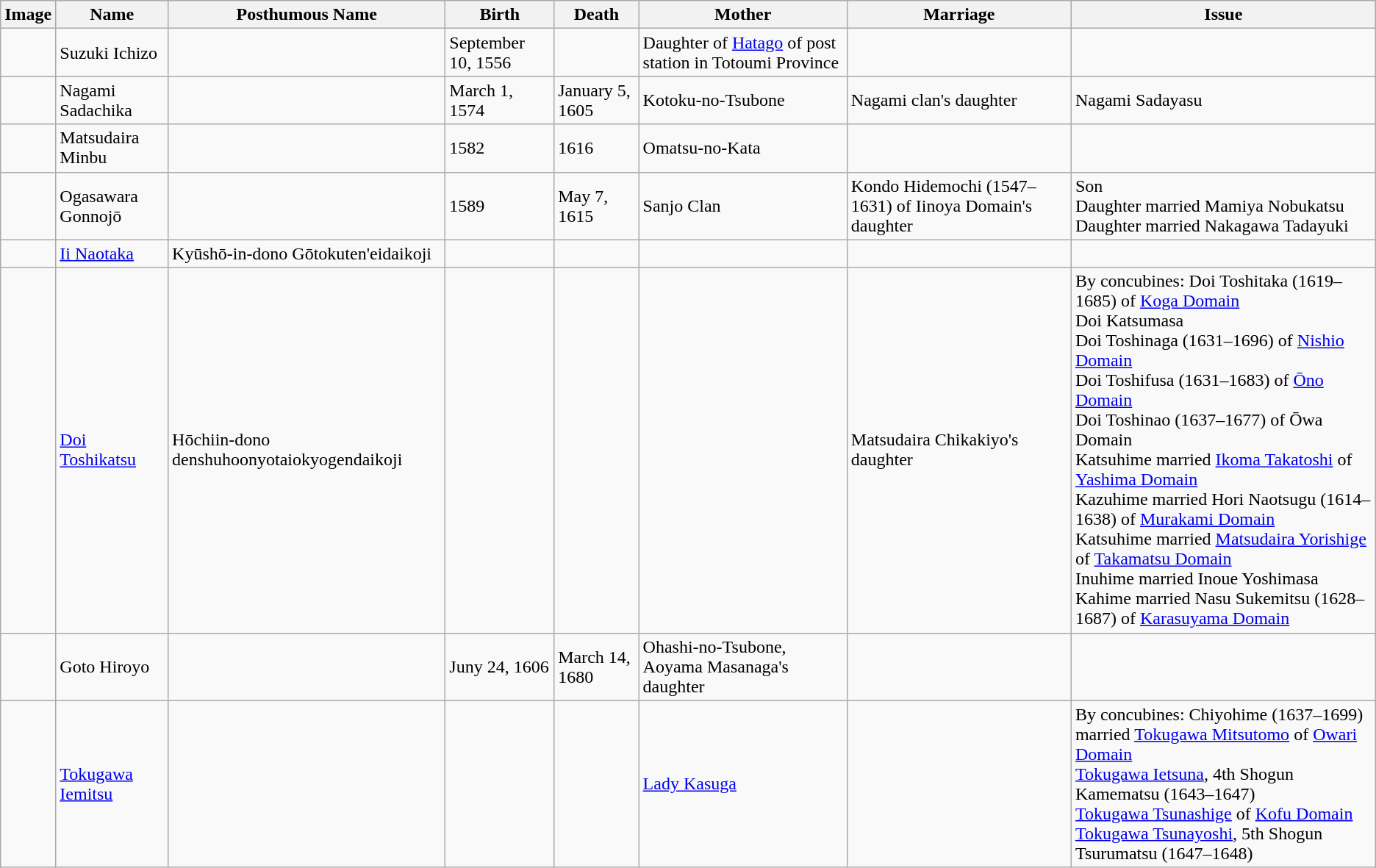<table class="wikitable">
<tr>
<th>Image</th>
<th>Name</th>
<th>Posthumous Name</th>
<th>Birth</th>
<th>Death</th>
<th>Mother</th>
<th>Marriage</th>
<th>Issue</th>
</tr>
<tr>
<td></td>
<td>Suzuki Ichizo</td>
<td></td>
<td>September 10, 1556</td>
<td></td>
<td>Daughter of <a href='#'>Hatago</a> of post station in Totoumi Province</td>
<td></td>
<td></td>
</tr>
<tr>
<td></td>
<td>Nagami Sadachika</td>
<td></td>
<td>March 1, 1574</td>
<td>January 5, 1605</td>
<td>Kotoku-no-Tsubone</td>
<td>Nagami clan's daughter</td>
<td>Nagami Sadayasu</td>
</tr>
<tr>
<td></td>
<td>Matsudaira Minbu</td>
<td></td>
<td>1582</td>
<td>1616</td>
<td>Omatsu-no-Kata</td>
<td></td>
<td></td>
</tr>
<tr>
<td></td>
<td>Ogasawara Gonnojō</td>
<td></td>
<td>1589</td>
<td>May 7, 1615</td>
<td>Sanjo Clan</td>
<td>Kondo Hidemochi (1547–1631) of Iinoya Domain's daughter</td>
<td>Son<br>Daughter married Mamiya Nobukatsu<br>Daughter married Nakagawa Tadayuki</td>
</tr>
<tr>
<td></td>
<td><a href='#'>Ii Naotaka</a></td>
<td>Kyūshō-in-dono Gōtokuten'eidaikoji</td>
<td></td>
<td></td>
<td></td>
<td></td>
<td></td>
</tr>
<tr>
<td></td>
<td><a href='#'>Doi Toshikatsu</a></td>
<td>Hōchiin-dono denshuhoonyotaiokyogendaikoji</td>
<td></td>
<td></td>
<td></td>
<td>Matsudaira Chikakiyo's daughter</td>
<td>By concubines: Doi Toshitaka (1619–1685) of <a href='#'>Koga Domain</a><br>Doi Katsumasa<br>Doi Toshinaga (1631–1696) of <a href='#'>Nishio Domain</a><br>Doi Toshifusa (1631–1683) of <a href='#'>Ōno Domain</a><br>Doi Toshinao (1637–1677) of Ōwa Domain<br>Katsuhime married <a href='#'>Ikoma Takatoshi</a> of <a href='#'>Yashima Domain</a><br>Kazuhime married Hori Naotsugu (1614–1638) of <a href='#'>Murakami Domain</a><br>Katsuhime married <a href='#'>Matsudaira Yorishige</a> of <a href='#'>Takamatsu Domain</a><br>Inuhime married Inoue Yoshimasa<br>Kahime married Nasu Sukemitsu (1628–1687) of <a href='#'>Karasuyama Domain</a></td>
</tr>
<tr>
<td></td>
<td>Goto Hiroyo</td>
<td></td>
<td>Juny 24, 1606</td>
<td>March 14, 1680</td>
<td>Ohashi-no-Tsubone, Aoyama Masanaga's daughter</td>
<td></td>
<td></td>
</tr>
<tr>
<td></td>
<td><a href='#'>Tokugawa Iemitsu</a></td>
<td></td>
<td></td>
<td></td>
<td><a href='#'>Lady Kasuga</a></td>
<td></td>
<td>By concubines: Chiyohime (1637–1699) married <a href='#'>Tokugawa Mitsutomo</a> of <a href='#'>Owari Domain</a><br><a href='#'>Tokugawa Ietsuna</a>, 4th Shogun<br>Kamematsu (1643–1647)<br><a href='#'>Tokugawa Tsunashige</a> of <a href='#'>Kofu Domain</a><br><a href='#'>Tokugawa Tsunayoshi</a>, 5th Shogun<br>Tsurumatsu (1647–1648)</td>
</tr>
</table>
